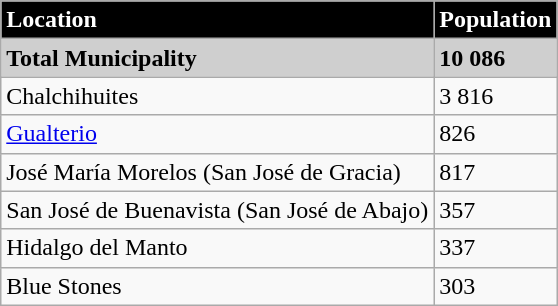<table class="wikitable">
<tr style="background:#000000; Color: #FFFFFF;">
<td><strong>Location</strong></td>
<td><strong>Population</strong></td>
</tr>
<tr style="background:#CFCFCF;">
<td><strong>Total Municipality</strong></td>
<td><strong>10 086</strong></td>
</tr>
<tr>
<td>Chalchihuites</td>
<td>3 816</td>
</tr>
<tr>
<td><a href='#'>Gualterio</a></td>
<td>826</td>
</tr>
<tr>
<td>José María Morelos (San José de Gracia)</td>
<td>817</td>
</tr>
<tr>
<td>San José de Buenavista (San José de Abajo)</td>
<td>357</td>
</tr>
<tr>
<td>Hidalgo del Manto</td>
<td>337</td>
</tr>
<tr>
<td>Blue Stones</td>
<td>303</td>
</tr>
</table>
